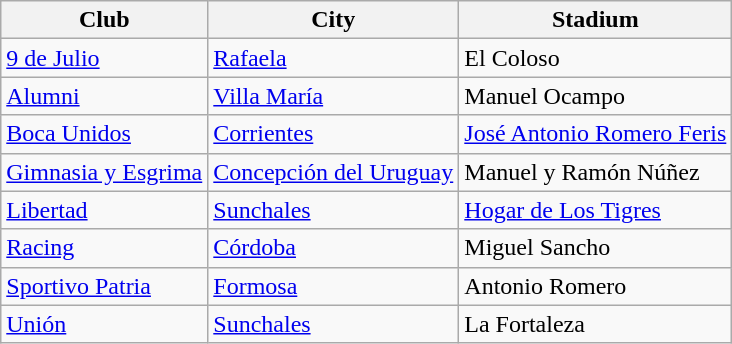<table class="wikitable sortable">
<tr>
<th>Club</th>
<th>City</th>
<th>Stadium</th>
</tr>
<tr>
<td> <a href='#'>9 de Julio</a></td>
<td><a href='#'>Rafaela</a></td>
<td>El Coloso</td>
</tr>
<tr>
<td> <a href='#'>Alumni</a></td>
<td><a href='#'>Villa María</a></td>
<td>Manuel Ocampo</td>
</tr>
<tr>
<td> <a href='#'>Boca Unidos</a></td>
<td><a href='#'>Corrientes</a></td>
<td><a href='#'>José Antonio Romero Feris</a></td>
</tr>
<tr>
<td> <a href='#'>Gimnasia y Esgrima</a></td>
<td><a href='#'>Concepción del Uruguay</a></td>
<td>Manuel y Ramón Núñez</td>
</tr>
<tr>
<td> <a href='#'>Libertad</a></td>
<td><a href='#'>Sunchales</a></td>
<td><a href='#'>Hogar de Los Tigres</a></td>
</tr>
<tr>
<td> <a href='#'>Racing</a></td>
<td><a href='#'>Córdoba</a></td>
<td>Miguel Sancho</td>
</tr>
<tr>
<td> <a href='#'>Sportivo Patria</a></td>
<td><a href='#'>Formosa</a></td>
<td>Antonio Romero</td>
</tr>
<tr>
<td> <a href='#'>Unión</a></td>
<td><a href='#'>Sunchales</a></td>
<td>La Fortaleza</td>
</tr>
</table>
